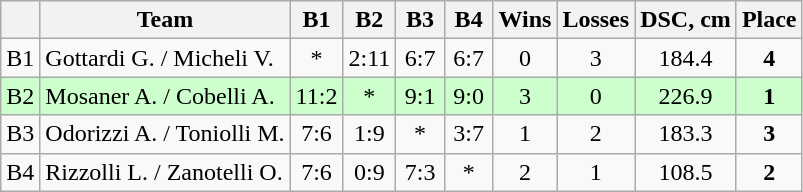<table class="wikitable" style="text-align:center">
<tr>
<th></th>
<th>Team</th>
<th width="25">B1</th>
<th width="25">B2</th>
<th width="25">B3</th>
<th width="25">B4</th>
<th width="20">Wins</th>
<th width="20">Losses</th>
<th>DSC, cm</th>
<th>Place</th>
</tr>
<tr>
<td>B1</td>
<td align=left>Gottardi G. / Micheli V.</td>
<td>*</td>
<td>2:11</td>
<td>6:7</td>
<td>6:7</td>
<td>0</td>
<td>3</td>
<td>184.4</td>
<td><strong>4</strong></td>
</tr>
<tr bgcolor=#cfc>
<td>B2</td>
<td align=left>Mosaner A. / Cobelli A.</td>
<td>11:2</td>
<td>*</td>
<td>9:1</td>
<td>9:0</td>
<td>3</td>
<td>0</td>
<td>226.9</td>
<td><strong>1</strong></td>
</tr>
<tr>
<td>B3</td>
<td align=left>Odorizzi A. / Toniolli M.</td>
<td>7:6</td>
<td>1:9</td>
<td>*</td>
<td>3:7</td>
<td>1</td>
<td>2</td>
<td>183.3</td>
<td><strong>3</strong></td>
</tr>
<tr>
<td>B4</td>
<td align=left>Rizzolli L. / Zanotelli O.</td>
<td>7:6</td>
<td>0:9</td>
<td>7:3</td>
<td>*</td>
<td>2</td>
<td>1</td>
<td>108.5</td>
<td><strong>2</strong></td>
</tr>
</table>
